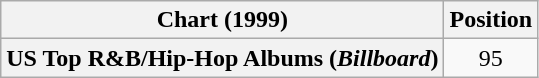<table class="wikitable plainrowheaders" style="text-align:center">
<tr>
<th scope="col">Chart (1999)</th>
<th scope="col">Position</th>
</tr>
<tr>
<th scope="row">US Top R&B/Hip-Hop Albums (<em>Billboard</em>)</th>
<td>95</td>
</tr>
</table>
